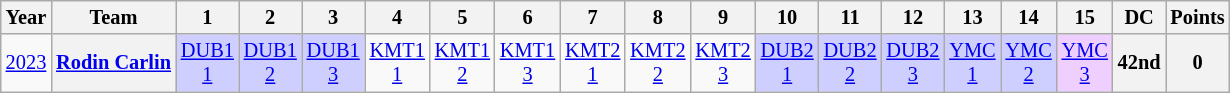<table class="wikitable" style="text-align:center; font-size:85%">
<tr>
<th>Year</th>
<th>Team</th>
<th>1</th>
<th>2</th>
<th>3</th>
<th>4</th>
<th>5</th>
<th>6</th>
<th>7</th>
<th>8</th>
<th>9</th>
<th>10</th>
<th>11</th>
<th>12</th>
<th>13</th>
<th>14</th>
<th>15</th>
<th>DC</th>
<th>Points</th>
</tr>
<tr>
<td><a href='#'>2023</a></td>
<th nowrap><a href='#'>Rodin Carlin</a></th>
<td style="background:#CFCFFF;"><a href='#'>DUB1<br>1</a><br> </td>
<td style="background:#CFCFFF;"><a href='#'>DUB1<br>2</a> <br> </td>
<td style="background:#CFCFFF;"><a href='#'>DUB1<br>3</a> <br> </td>
<td style="background:;"><a href='#'>KMT1<br>1</a></td>
<td><a href='#'>KMT1<br>2</a></td>
<td><a href='#'>KMT1<br>3</a></td>
<td><a href='#'>KMT2<br>1</a></td>
<td><a href='#'>KMT2<br>2</a></td>
<td><a href='#'>KMT2<br>3</a></td>
<td style="background:#CFCFFF;"><a href='#'>DUB2<br>1</a><br> </td>
<td style="background:#CFCFFF;"><a href='#'>DUB2<br>2</a><br> </td>
<td style="background:#CFCFFF;"><a href='#'>DUB2<br>3</a><br> </td>
<td style="background:#CFCFFF;"><a href='#'>YMC<br>1</a><br> </td>
<td style="background:#CFCFFF;"><a href='#'>YMC<br>2</a><br> </td>
<td style="background:#EFCFFF;"><a href='#'>YMC<br>3</a><br> </td>
<th>42nd</th>
<th>0</th>
</tr>
</table>
